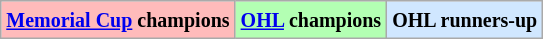<table class="wikitable">
<tr>
<td bgcolor="#FFBBBB"><small><strong><a href='#'>Memorial Cup</a> champions</strong></small></td>
<td bgcolor="#B3FFB3"><small><strong><a href='#'>OHL</a> champions</strong></small></td>
<td bgcolor="#D0E7FF"><small><strong>OHL runners-up</strong></small></td>
</tr>
</table>
